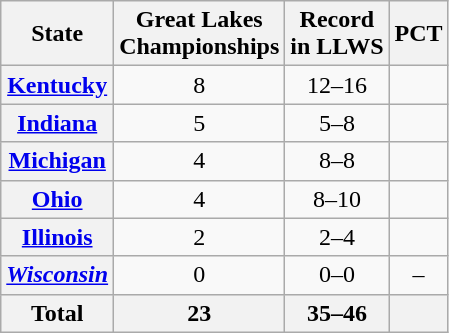<table class="wikitable" style="text-align:center;">
<tr>
<th scope="col">State</th>
<th scope="col">Great Lakes<br>Championships</th>
<th scope="col">Record<br>in LLWS</th>
<th scope="col">PCT</th>
</tr>
<tr>
<th scope="row"> <a href='#'>Kentucky</a></th>
<td>8</td>
<td>12–16</td>
<td></td>
</tr>
<tr>
<th scope="row"> <a href='#'>Indiana</a></th>
<td>5</td>
<td>5–8</td>
<td></td>
</tr>
<tr>
<th scope="row"> <a href='#'>Michigan</a></th>
<td>4</td>
<td>8–8</td>
<td></td>
</tr>
<tr>
<th scope="row"> <a href='#'>Ohio</a></th>
<td>4</td>
<td>8–10</td>
<td></td>
</tr>
<tr>
<th scope="row"> <a href='#'>Illinois</a></th>
<td>2</td>
<td>2–4</td>
<td></td>
</tr>
<tr>
<th scope="row"><em> <a href='#'>Wisconsin</a></em></th>
<td>0</td>
<td>0–0</td>
<td>–</td>
</tr>
<tr>
<th>Total</th>
<th>23</th>
<th>35–46</th>
<th></th>
</tr>
</table>
